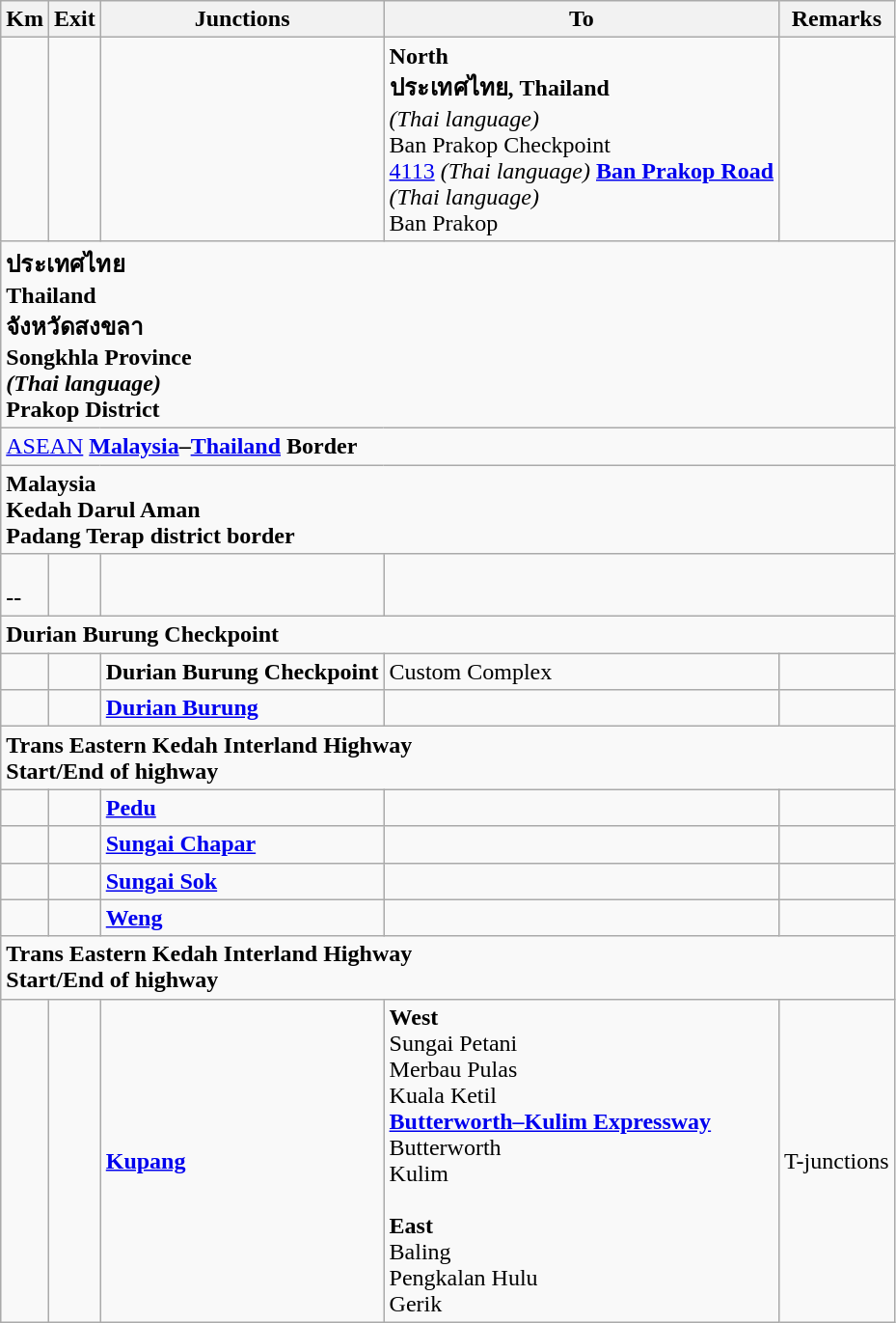<table class="wikitable">
<tr>
<th>Km</th>
<th>Exit</th>
<th>Junctions</th>
<th>To</th>
<th>Remarks</th>
</tr>
<tr>
<td></td>
<td></td>
<td></td>
<td><strong>North</strong><br> <strong>ประเทศไทย, Thailand</strong><br><em>(Thai language)</em><br>Ban Prakop Checkpoint<br><a href='#'>4113</a> <em>(Thai language)</em> <strong><a href='#'>Ban Prakop Road</a></strong><br><em>(Thai language)</em><br>Ban Prakop</td>
<td></td>
</tr>
<tr>
<td style="width:600px" colspan="6" style="text-align:center; background:blue;"><strong><span>ประเทศไทย<br>Thailand<br>จังหวัดสงขลา<br>Songkhla Province<br><em>(Thai language)</em><br>Prakop District</span></strong></td>
</tr>
<tr>
<td style="width:600px" colspan="6" style="text-align:center; background:yellow;"><span><a href='#'>ASEAN</a> <strong><a href='#'>Malaysia</a>–<a href='#'>Thailand</a> Border</strong></span></td>
</tr>
<tr>
<td style="width:600px" colspan="6" style="text-align:center; background:blue;"><strong><span>Malaysia<br>Kedah Darul Aman<br>Padang Terap district border</span></strong></td>
</tr>
<tr>
<td><br><strong>--</strong></td>
<td></td>
<td></td>
</tr>
<tr>
<td style="width:600px" colspan="6" style="text-align:center; background:blue;"><strong><span>Durian Burung Checkpoint<br></span></strong></td>
</tr>
<tr>
<td></td>
<td></td>
<td><strong>Durian Burung Checkpoint</strong></td>
<td>Custom Complex</td>
<td></td>
</tr>
<tr>
<td></td>
<td></td>
<td><strong><a href='#'>Durian Burung</a></strong></td>
<td></td>
<td></td>
</tr>
<tr>
<td style="width:600px" colspan="6" style="text-align:center; background:orange;"><strong><span> Trans Eastern Kedah Interland Highway<br>Start/End of highway<br></span></strong></td>
</tr>
<tr>
<td></td>
<td></td>
<td><strong><a href='#'>Pedu</a></strong></td>
<td></td>
<td></td>
</tr>
<tr>
<td></td>
<td></td>
<td><strong><a href='#'>Sungai Chapar</a></strong></td>
<td></td>
<td></td>
</tr>
<tr>
<td></td>
<td></td>
<td><strong><a href='#'>Sungai Sok</a></strong></td>
<td></td>
<td></td>
</tr>
<tr>
<td></td>
<td></td>
<td><strong><a href='#'>Weng</a></strong></td>
<td></td>
<td></td>
</tr>
<tr>
<td style="width:600px" colspan="6" style="text-align:center; background:orange;"><strong><span> Trans Eastern Kedah Interland Highway<br>Start/End of highway<br></span></strong></td>
</tr>
<tr>
<td></td>
<td></td>
<td><strong><a href='#'>Kupang</a></strong></td>
<td><strong>West</strong><br> Sungai Petani<br> Merbau Pulas<br> Kuala Ketil<br> <strong><a href='#'>Butterworth–Kulim Expressway</a></strong><br>Butterworth<br>Kulim<br><br><strong>East</strong><br> Baling<br> Pengkalan Hulu<br> Gerik</td>
<td>T-junctions</td>
</tr>
</table>
